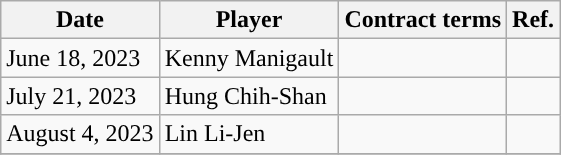<table class="wikitable">
<tr>
<th>Date</th>
<th>Player</th>
<th>Contract terms</th>
<th>Ref.</th>
</tr>
<tr>
<td>June 18, 2023</td>
<td>Kenny Manigault</td>
<td></td>
<td></td>
</tr>
<tr>
<td>July 21, 2023</td>
<td>Hung Chih-Shan</td>
<td></td>
<td></td>
</tr>
<tr>
<td>August 4, 2023</td>
<td>Lin Li-Jen</td>
<td></td>
<td></td>
</tr>
<tr>
</tr>
</table>
